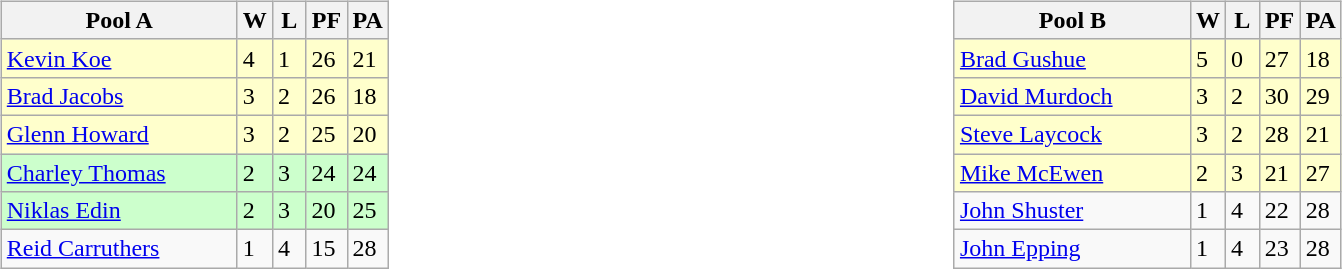<table>
<tr>
<td valign=top width=10%><br><table class=wikitable>
<tr>
<th width=150>Pool A</th>
<th width=15>W</th>
<th width=15>L</th>
<th width=20>PF</th>
<th width=20>PA</th>
</tr>
<tr bgcolor=#ffffcc>
<td> <a href='#'>Kevin Koe</a></td>
<td>4</td>
<td>1</td>
<td>26</td>
<td>21</td>
</tr>
<tr bgcolor=#ffffcc>
<td> <a href='#'>Brad Jacobs</a></td>
<td>3</td>
<td>2</td>
<td>26</td>
<td>18</td>
</tr>
<tr bgcolor=#ffffcc>
<td> <a href='#'>Glenn Howard</a></td>
<td>3</td>
<td>2</td>
<td>25</td>
<td>20</td>
</tr>
<tr bgcolor=#ccffcc>
<td> <a href='#'>Charley Thomas</a></td>
<td>2</td>
<td>3</td>
<td>24</td>
<td>24</td>
</tr>
<tr bgcolor=#ccffcc>
<td> <a href='#'>Niklas Edin</a></td>
<td>2</td>
<td>3</td>
<td>20</td>
<td>25</td>
</tr>
<tr>
<td> <a href='#'>Reid Carruthers</a></td>
<td>1</td>
<td>4</td>
<td>15</td>
<td>28</td>
</tr>
</table>
</td>
<td valign=top width=10%><br><table class=wikitable>
<tr>
<th width=150>Pool B</th>
<th width=15>W</th>
<th width=15>L</th>
<th width=20>PF</th>
<th width=20>PA</th>
</tr>
<tr bgcolor=#ffffcc>
<td> <a href='#'>Brad Gushue</a></td>
<td>5</td>
<td>0</td>
<td>27</td>
<td>18</td>
</tr>
<tr bgcolor=#ffffcc>
<td> <a href='#'>David Murdoch</a></td>
<td>3</td>
<td>2</td>
<td>30</td>
<td>29</td>
</tr>
<tr bgcolor=#ffffcc>
<td> <a href='#'>Steve Laycock</a></td>
<td>3</td>
<td>2</td>
<td>28</td>
<td>21</td>
</tr>
<tr bgcolor=#ffffcc>
<td> <a href='#'>Mike McEwen</a></td>
<td>2</td>
<td>3</td>
<td>21</td>
<td>27</td>
</tr>
<tr>
<td> <a href='#'>John Shuster</a></td>
<td>1</td>
<td>4</td>
<td>22</td>
<td>28</td>
</tr>
<tr>
<td> <a href='#'>John Epping</a></td>
<td>1</td>
<td>4</td>
<td>23</td>
<td>28</td>
</tr>
</table>
</td>
</tr>
</table>
